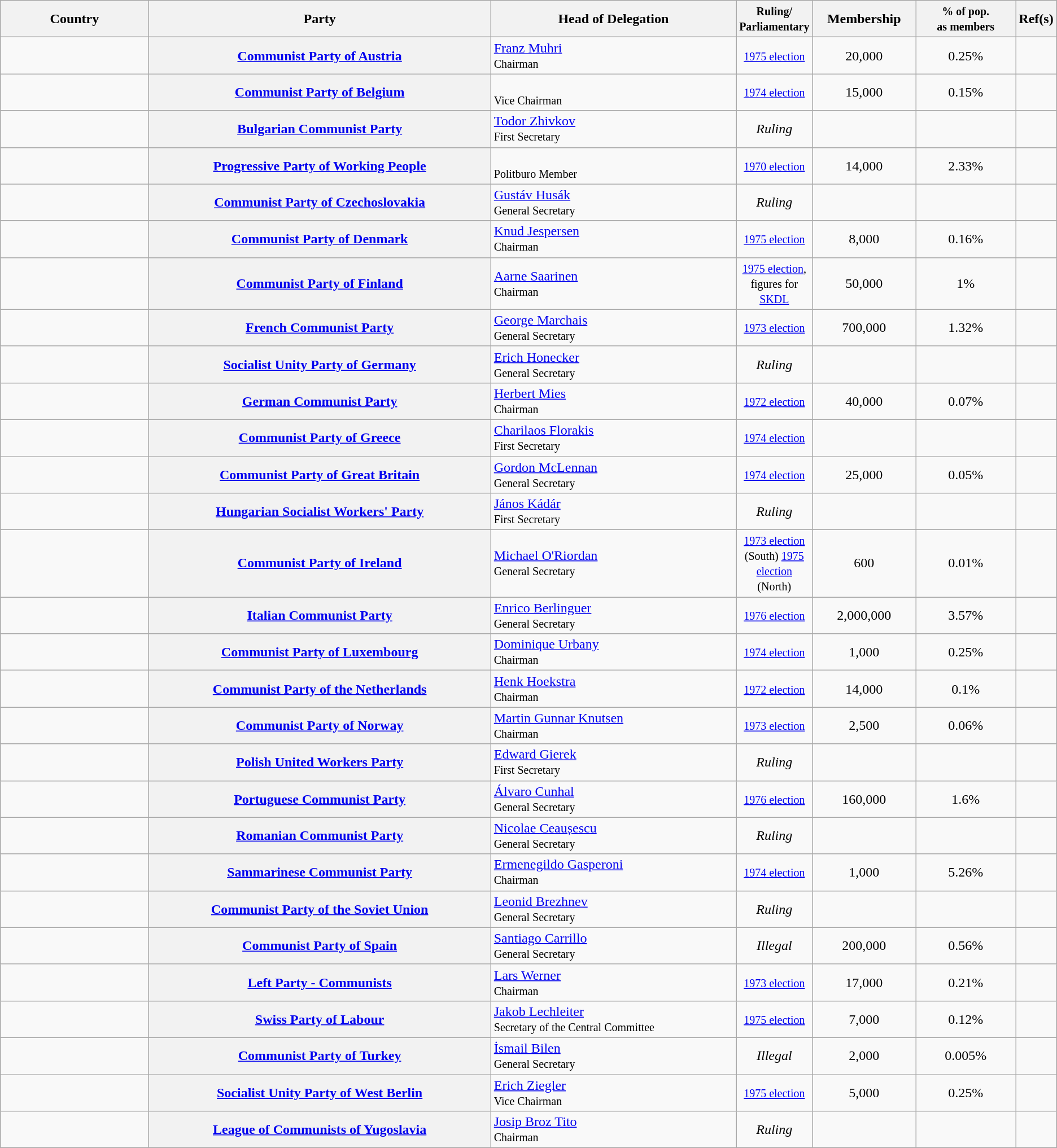<table class="wikitable plainrowheaders unsortable">
<tr>
<th width="15%" scope="col" class=unsortable>Country</th>
<th width="35%" scope="col">Party</th>
<th width="25%" scope="col" class=unsortable>Head of Delegation</th>
<th width="4%" scope="col"><small>Ruling/<br>Parliamentary</small></th>
<th width="10%" scope="col">Membership</th>
<th width="10%" scope="col"><small>% of pop.<br> as members</small></th>
<th width="1%" scope="col" class=unsortable>Ref(s)</th>
</tr>
<tr>
<td></td>
<th scope="row"><a href='#'>Communist Party of Austria</a></th>
<td><a href='#'>Franz Muhri</a><br><small>Chairman</small></td>
<td align="center"><small><a href='#'>1975 election</a></small></td>
<td align="center">20,000</td>
<td align="center">0.25%</td>
<td align="center"></td>
</tr>
<tr>
<td></td>
<th scope="row"><a href='#'>Communist Party of Belgium</a></th>
<td><br><small>Vice Chairman</small></td>
<td align="center"><small><a href='#'>1974 election</a></small></td>
<td align="center">15,000</td>
<td align="center">0.15%</td>
<td align="center"></td>
</tr>
<tr>
<td></td>
<th scope="row"><a href='#'>Bulgarian Communist Party</a></th>
<td><a href='#'>Todor Zhivkov</a><br><small>First Secretary</small></td>
<td align="center"><em>Ruling</em></td>
<td align="center"></td>
<td align="center"></td>
<td align="center"></td>
</tr>
<tr>
<td></td>
<th scope="row"><a href='#'>Progressive Party of Working People</a></th>
<td><br><small>Politburo Member</small></td>
<td align="center"><small><a href='#'>1970 election</a></small></td>
<td align="center">14,000</td>
<td align="center">2.33%</td>
<td align="center"></td>
</tr>
<tr>
<td></td>
<th scope="row"><a href='#'>Communist Party of Czechoslovakia</a></th>
<td><a href='#'>Gustáv Husák</a><br><small>General Secretary</small></td>
<td align="center"><em>Ruling</em></td>
<td align="center"></td>
<td align="center"></td>
<td align="center"></td>
</tr>
<tr>
<td></td>
<th scope="row"><a href='#'>Communist Party of Denmark</a></th>
<td><a href='#'>Knud Jespersen</a><br><small>Chairman</small></td>
<td align="center"><small><a href='#'>1975 election</a></small></td>
<td align="center">8,000</td>
<td align="center">0.16%</td>
<td align="center"></td>
</tr>
<tr>
<td></td>
<th scope="row"><a href='#'>Communist Party of Finland</a></th>
<td><a href='#'>Aarne Saarinen</a><br><small>Chairman</small></td>
<td align="center"><small><a href='#'>1975 election</a>, figures for <a href='#'>SKDL</a></small></td>
<td align="center">50,000</td>
<td align="center">1%</td>
<td align="center"></td>
</tr>
<tr>
<td></td>
<th scope="row"><a href='#'>French Communist Party</a></th>
<td><a href='#'>George Marchais</a><br><small>General Secretary</small></td>
<td align="center"><small><a href='#'>1973 election</a></small></td>
<td align="center">700,000</td>
<td align="center">1.32%</td>
<td align="center"></td>
</tr>
<tr>
<td></td>
<th scope="row"><a href='#'>Socialist Unity Party of Germany</a></th>
<td><a href='#'>Erich Honecker</a><br><small>General Secretary</small></td>
<td align="center"><em>Ruling</em></td>
<td align="center"></td>
<td align="center"></td>
<td align="center"></td>
</tr>
<tr>
<td></td>
<th scope="row"><a href='#'>German Communist Party</a></th>
<td><a href='#'>Herbert Mies</a><br><small>Chairman</small></td>
<td align="center"><small><a href='#'>1972 election</a></small></td>
<td align="center">40,000</td>
<td align="center">0.07%</td>
<td align="center"></td>
</tr>
<tr>
<td></td>
<th scope="row"><a href='#'>Communist Party of Greece</a></th>
<td><a href='#'>Charilaos Florakis</a><br><small>First Secretary</small></td>
<td align="center"><small><a href='#'>1974 election</a></small></td>
<td align="center"></td>
<td align="center"></td>
<td align="center"></td>
</tr>
<tr>
<td></td>
<th scope="row"><a href='#'>Communist Party of Great Britain</a></th>
<td><a href='#'>Gordon McLennan</a><br><small>General Secretary</small></td>
<td align="center"><small><a href='#'>1974 election</a></small></td>
<td align="center">25,000</td>
<td align="center">0.05%</td>
<td align="center"></td>
</tr>
<tr>
<td></td>
<th scope="row"><a href='#'>Hungarian Socialist Workers' Party</a></th>
<td><a href='#'>János Kádár</a><br><small>First Secretary</small></td>
<td align="center"><em>Ruling</em></td>
<td align="center"></td>
<td align="center"></td>
<td align="center"></td>
</tr>
<tr>
<td></td>
<th scope="row"><a href='#'>Communist Party of Ireland</a></th>
<td><a href='#'>Michael O'Riordan</a><br><small>General Secretary</small></td>
<td align="center"><small><a href='#'>1973 election</a> (South)  <a href='#'>1975 election</a> (North)</small></td>
<td align="center">600</td>
<td align="center">0.01%</td>
<td align="center"></td>
</tr>
<tr>
<td></td>
<th scope="row"><a href='#'>Italian Communist Party</a></th>
<td><a href='#'>Enrico Berlinguer</a><br><small>General Secretary</small></td>
<td align="center"><small><a href='#'>1976 election</a></small></td>
<td align="center">2,000,000</td>
<td align="center">3.57%</td>
<td align="center"></td>
</tr>
<tr>
<td></td>
<th scope="row"><a href='#'>Communist Party of Luxembourg</a></th>
<td><a href='#'>Dominique Urbany</a><br><small>Chairman</small></td>
<td align="center"><small><a href='#'>1974 election</a></small></td>
<td align="center">1,000</td>
<td align="center">0.25%</td>
<td align="center"></td>
</tr>
<tr>
<td></td>
<th scope="row"><a href='#'>Communist Party of the Netherlands</a></th>
<td><a href='#'>Henk Hoekstra</a><br><small>Chairman</small></td>
<td align="center"><small><a href='#'>1972 election</a></small></td>
<td align="center">14,000</td>
<td align="center">0.1%</td>
<td align="center"></td>
</tr>
<tr>
<td></td>
<th scope="row"><a href='#'>Communist Party of Norway</a></th>
<td><a href='#'>Martin Gunnar Knutsen</a><br><small>Chairman</small></td>
<td align="center"><small><a href='#'>1973 election</a></small></td>
<td align="center">2,500</td>
<td align="center">0.06%</td>
<td align="center"></td>
</tr>
<tr>
<td></td>
<th scope="row"><a href='#'>Polish United Workers Party</a></th>
<td><a href='#'>Edward Gierek</a><br><small>First Secretary</small></td>
<td align="center"><em>Ruling</em></td>
<td align="center"></td>
<td align="center"></td>
<td align="center"></td>
</tr>
<tr>
<td></td>
<th scope="row"><a href='#'>Portuguese Communist Party</a></th>
<td><a href='#'>Álvaro Cunhal</a><br><small>General Secretary</small></td>
<td align="center"><small><a href='#'>1976 election</a></small></td>
<td align="center">160,000</td>
<td align="center">1.6%</td>
<td align="center"></td>
</tr>
<tr>
<td></td>
<th scope="row"><a href='#'>Romanian Communist Party</a></th>
<td><a href='#'>Nicolae Ceaușescu</a><br><small>General Secretary</small></td>
<td align="center"><em>Ruling</em></td>
<td align="center"></td>
<td align="center"></td>
<td align="center"></td>
</tr>
<tr>
<td></td>
<th scope="row"><a href='#'>Sammarinese Communist Party</a></th>
<td><a href='#'>Ermenegildo Gasperoni</a><br><small>Chairman</small></td>
<td align="center"><small><a href='#'>1974 election</a></small></td>
<td align="center">1,000</td>
<td align="center">5.26%</td>
<td align="center"></td>
</tr>
<tr>
<td></td>
<th scope="row"><a href='#'>Communist Party of the Soviet Union</a></th>
<td><a href='#'>Leonid Brezhnev</a><br><small>General Secretary</small></td>
<td align="center"><em>Ruling</em></td>
<td align="center"></td>
<td align="center"></td>
<td align="center"></td>
</tr>
<tr>
<td></td>
<th scope="row"><a href='#'>Communist Party of Spain</a></th>
<td><a href='#'>Santiago Carrillo</a><br><small>General Secretary</small></td>
<td align="center"><em>Illegal</em></td>
<td align="center">200,000</td>
<td align="center">0.56%</td>
<td align="center"></td>
</tr>
<tr>
<td></td>
<th scope="row"><a href='#'>Left Party - Communists</a></th>
<td><a href='#'>Lars Werner</a><br><small>Chairman</small></td>
<td align="center"><small><a href='#'>1973 election</a></small></td>
<td align="center">17,000</td>
<td align="center">0.21%</td>
<td align="center"></td>
</tr>
<tr>
<td></td>
<th scope="row"><a href='#'>Swiss Party of Labour</a></th>
<td><a href='#'>Jakob Lechleiter</a><br><small>Secretary of the Central Committee</small></td>
<td align="center"><small><a href='#'>1975 election</a></small></td>
<td align="center">7,000</td>
<td align="center">0.12%</td>
<td align="center"></td>
</tr>
<tr>
<td></td>
<th scope="row"><a href='#'>Communist Party of Turkey</a></th>
<td><a href='#'>İsmail Bilen</a><br><small>General Secretary</small></td>
<td align="center"><em>Illegal</em></td>
<td align="center">2,000</td>
<td align="center">0.005%</td>
<td align="center"></td>
</tr>
<tr>
<td></td>
<th scope="row"><a href='#'>Socialist Unity Party of West Berlin</a></th>
<td><a href='#'>Erich Ziegler</a><br><small>Vice Chairman</small></td>
<td align="center"><small><a href='#'>1975 election</a></small></td>
<td align="center">5,000</td>
<td align="center">0.25%</td>
<td align="center"></td>
</tr>
<tr>
<td></td>
<th scope="row"><a href='#'>League of Communists of Yugoslavia</a></th>
<td><a href='#'>Josip Broz Tito</a><br><small>Chairman</small></td>
<td align="center"><em>Ruling</em></td>
<td align="center"></td>
<td align="center"></td>
<td align="center"></td>
</tr>
</table>
